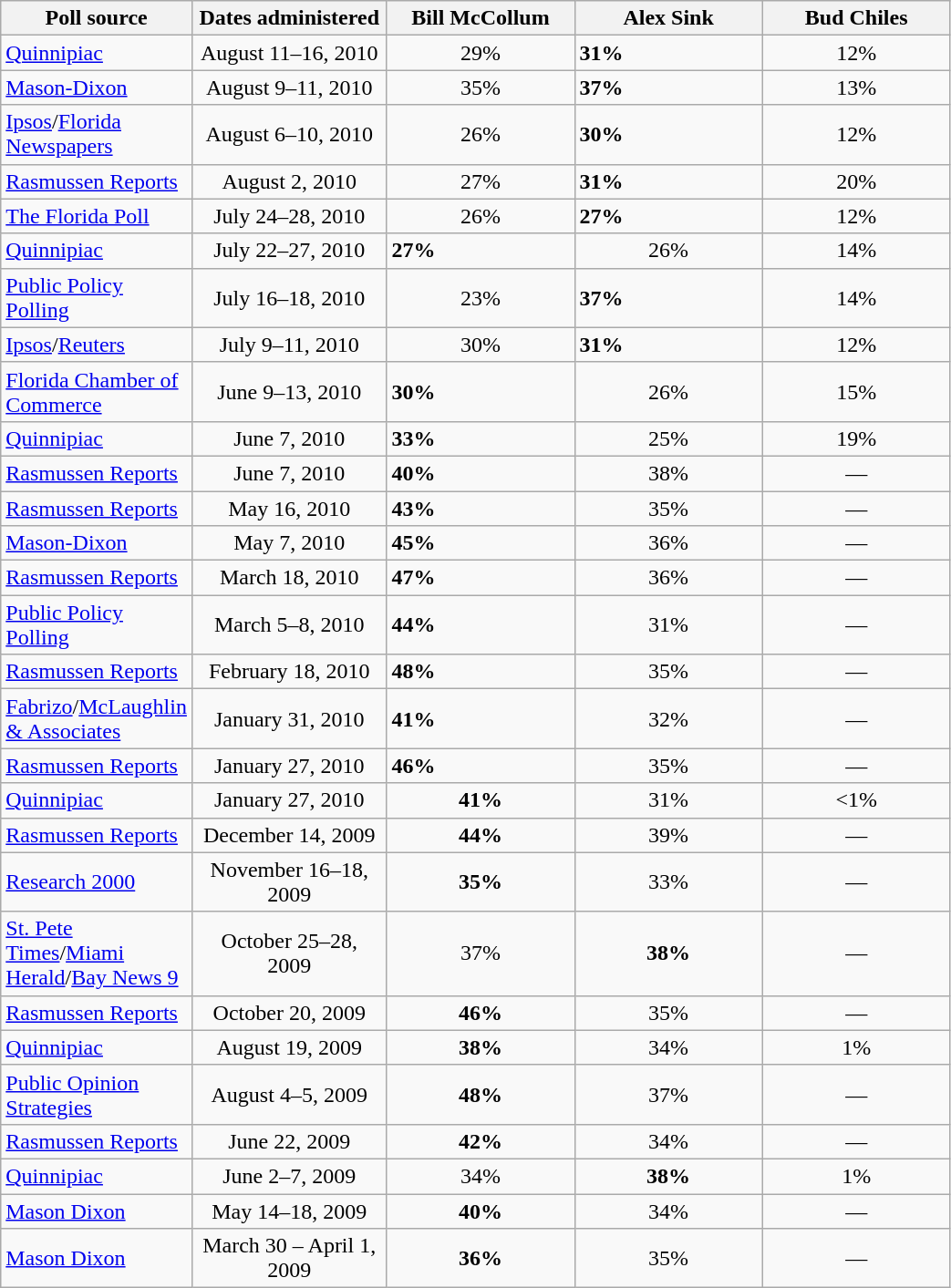<table class="wikitable">
<tr valign=bottom>
<th style="width:130px;">Poll source</th>
<th style="width:135px;">Dates administered</th>
<th style="width:130px;">Bill McCollum</th>
<th style="width:130px;">Alex Sink</th>
<th style="width:130px;">Bud Chiles</th>
</tr>
<tr>
<td><a href='#'>Quinnipiac</a></td>
<td align=center>August 11–16, 2010</td>
<td align=center>29%</td>
<td><strong>31%</strong></td>
<td align=center>12%</td>
</tr>
<tr>
<td><a href='#'>Mason-Dixon</a></td>
<td align=center>August 9–11, 2010</td>
<td align=center>35%</td>
<td><strong>37%</strong></td>
<td align=center>13%</td>
</tr>
<tr>
<td><a href='#'>Ipsos</a>/<a href='#'>Florida Newspapers</a></td>
<td align=center>August 6–10, 2010</td>
<td align=center>26%</td>
<td><strong>30%</strong></td>
<td align=center>12%</td>
</tr>
<tr>
<td><a href='#'>Rasmussen Reports</a></td>
<td align=center>August 2, 2010</td>
<td align=center>27%</td>
<td><strong>31%</strong></td>
<td align=center>20%</td>
</tr>
<tr>
<td><a href='#'>The Florida Poll</a></td>
<td align=center>July 24–28, 2010</td>
<td align=center>26%</td>
<td><strong>27%</strong></td>
<td align=center>12%</td>
</tr>
<tr>
<td><a href='#'>Quinnipiac</a></td>
<td align=center>July 22–27, 2010</td>
<td><strong>27%</strong></td>
<td align=center>26%</td>
<td align=center>14%</td>
</tr>
<tr>
<td><a href='#'>Public Policy Polling</a></td>
<td align=center>July 16–18, 2010</td>
<td align=center>23%</td>
<td><strong>37%</strong></td>
<td align=center>14%</td>
</tr>
<tr>
<td><a href='#'>Ipsos</a>/<a href='#'>Reuters</a></td>
<td align=center>July 9–11, 2010</td>
<td align=center>30%</td>
<td><strong>31%</strong></td>
<td align=center>12%</td>
</tr>
<tr>
<td><a href='#'>Florida Chamber of Commerce</a></td>
<td align=center>June 9–13, 2010</td>
<td><strong>30%</strong></td>
<td align=center>26%</td>
<td align=center>15%</td>
</tr>
<tr>
<td><a href='#'>Quinnipiac</a></td>
<td align=center>June 7, 2010</td>
<td><strong>33%</strong></td>
<td align=center>25%</td>
<td align=center>19%</td>
</tr>
<tr>
<td><a href='#'>Rasmussen Reports</a></td>
<td align=center>June 7, 2010</td>
<td><strong>40%</strong></td>
<td align=center>38%</td>
<td align=center>—</td>
</tr>
<tr>
<td><a href='#'>Rasmussen Reports</a></td>
<td align=center>May 16, 2010</td>
<td><strong>43%</strong></td>
<td align=center>35%</td>
<td align=center>—</td>
</tr>
<tr>
<td><a href='#'>Mason-Dixon</a></td>
<td align=center>May 7, 2010</td>
<td><strong>45%</strong></td>
<td align=center>36%</td>
<td align=center>—</td>
</tr>
<tr>
<td><a href='#'>Rasmussen Reports</a></td>
<td align=center>March 18, 2010</td>
<td><strong>47%</strong></td>
<td align=center>36%</td>
<td align=center>—</td>
</tr>
<tr>
<td><a href='#'>Public Policy Polling</a></td>
<td align=center>March 5–8, 2010</td>
<td><strong>44%</strong></td>
<td align=center>31%</td>
<td align=center>—</td>
</tr>
<tr>
<td><a href='#'>Rasmussen Reports</a></td>
<td align=center>February 18, 2010</td>
<td><strong>48%</strong></td>
<td align=center>35%</td>
<td align=center>—</td>
</tr>
<tr>
<td><a href='#'>Fabrizo</a>/<a href='#'>McLaughlin & Associates</a></td>
<td align=center>January 31, 2010</td>
<td><strong>41%</strong></td>
<td align=center>32%</td>
<td align=center>—</td>
</tr>
<tr>
<td><a href='#'>Rasmussen Reports</a></td>
<td align=center>January 27, 2010</td>
<td><strong>46%</strong></td>
<td align=center>35%</td>
<td align=center>—</td>
</tr>
<tr>
<td><a href='#'>Quinnipiac</a></td>
<td align=center>January 27, 2010</td>
<td align=center ><strong>41%</strong></td>
<td align=center>31%</td>
<td align=center><1%</td>
</tr>
<tr>
<td><a href='#'>Rasmussen Reports</a></td>
<td align=center>December 14, 2009</td>
<td align=center ><strong>44%</strong></td>
<td align=center>39%</td>
<td align=center>—</td>
</tr>
<tr>
<td><a href='#'>Research 2000</a></td>
<td align=center>November 16–18, 2009</td>
<td align=center ><strong>35%</strong></td>
<td align=center>33%</td>
<td align=center>—</td>
</tr>
<tr>
<td><a href='#'>St. Pete Times</a>/<a href='#'>Miami Herald</a>/<a href='#'>Bay News 9</a></td>
<td align=center>October 25–28, 2009</td>
<td align=center>37%</td>
<td align=center ><strong>38%</strong></td>
<td align=center>—</td>
</tr>
<tr>
<td><a href='#'>Rasmussen Reports</a></td>
<td align=center>October 20, 2009</td>
<td align=center ><strong>46%</strong></td>
<td align=center>35%</td>
<td align=center>—</td>
</tr>
<tr>
<td><a href='#'>Quinnipiac</a></td>
<td align=center>August 19, 2009</td>
<td align=center ><strong>38%</strong></td>
<td align=center>34%</td>
<td align=center>1%</td>
</tr>
<tr>
<td><a href='#'>Public Opinion Strategies</a></td>
<td align=center>August 4–5, 2009</td>
<td align=center ><strong>48%</strong></td>
<td align=center>37%</td>
<td align=center>—</td>
</tr>
<tr>
<td><a href='#'>Rasmussen Reports</a></td>
<td align=center>June 22, 2009</td>
<td align=center ><strong>42%</strong></td>
<td align=center>34%</td>
<td align=center>—</td>
</tr>
<tr>
<td><a href='#'>Quinnipiac</a></td>
<td align=center>June 2–7, 2009</td>
<td align=center>34%</td>
<td align=center ><strong>38%</strong></td>
<td align=center>1%</td>
</tr>
<tr>
<td><a href='#'>Mason Dixon</a></td>
<td align=center>May 14–18, 2009</td>
<td align=center ><strong>40%</strong></td>
<td align=center>34%</td>
<td align=center>—</td>
</tr>
<tr>
<td><a href='#'>Mason Dixon</a></td>
<td align=center>March 30 – April 1, 2009</td>
<td align=center ><strong>36%</strong></td>
<td align=center>35%</td>
<td align=center>—</td>
</tr>
</table>
